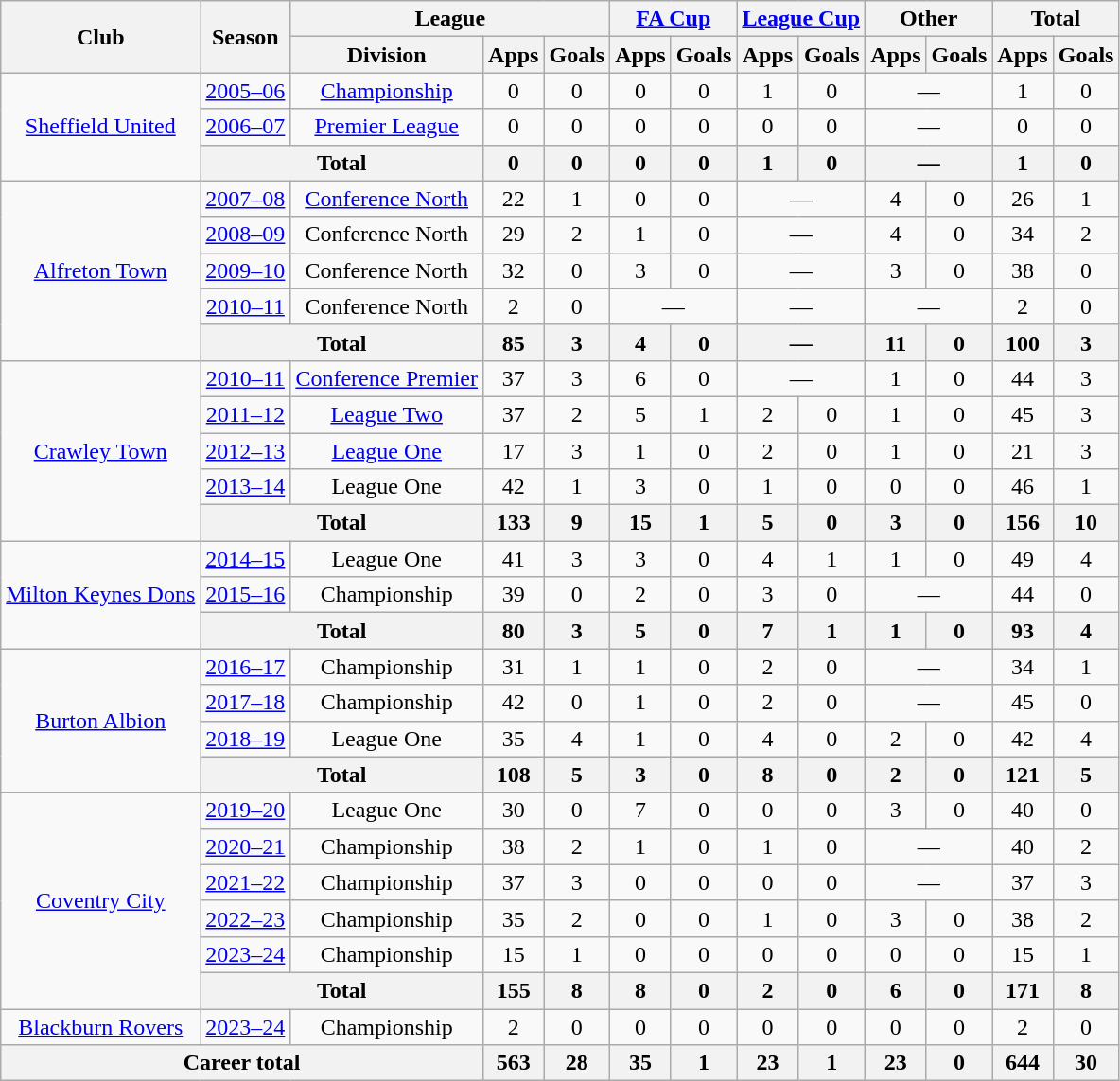<table class=wikitable style=text-align:center>
<tr>
<th rowspan=2>Club</th>
<th rowspan=2>Season</th>
<th colspan=3>League</th>
<th colspan=2><a href='#'>FA Cup</a></th>
<th colspan=2><a href='#'>League Cup</a></th>
<th colspan=2>Other</th>
<th colspan=2>Total</th>
</tr>
<tr>
<th>Division</th>
<th>Apps</th>
<th>Goals</th>
<th>Apps</th>
<th>Goals</th>
<th>Apps</th>
<th>Goals</th>
<th>Apps</th>
<th>Goals</th>
<th>Apps</th>
<th>Goals</th>
</tr>
<tr>
<td rowspan=3><a href='#'>Sheffield United</a></td>
<td><a href='#'>2005–06</a></td>
<td><a href='#'>Championship</a></td>
<td>0</td>
<td>0</td>
<td>0</td>
<td>0</td>
<td>1</td>
<td>0</td>
<td colspan=2>—</td>
<td>1</td>
<td>0</td>
</tr>
<tr>
<td><a href='#'>2006–07</a></td>
<td><a href='#'>Premier League</a></td>
<td>0</td>
<td>0</td>
<td>0</td>
<td>0</td>
<td>0</td>
<td>0</td>
<td colspan=2>—</td>
<td>0</td>
<td>0</td>
</tr>
<tr>
<th colspan=2>Total</th>
<th>0</th>
<th>0</th>
<th>0</th>
<th>0</th>
<th>1</th>
<th>0</th>
<th colspan=2>—</th>
<th>1</th>
<th>0</th>
</tr>
<tr>
<td rowspan=5><a href='#'>Alfreton Town</a></td>
<td><a href='#'>2007–08</a></td>
<td><a href='#'>Conference North</a></td>
<td>22</td>
<td>1</td>
<td>0</td>
<td>0</td>
<td colspan=2>—</td>
<td>4</td>
<td>0</td>
<td>26</td>
<td>1</td>
</tr>
<tr>
<td><a href='#'>2008–09</a></td>
<td>Conference North</td>
<td>29</td>
<td>2</td>
<td>1</td>
<td>0</td>
<td colspan=2>—</td>
<td>4</td>
<td>0</td>
<td>34</td>
<td>2</td>
</tr>
<tr>
<td><a href='#'>2009–10</a></td>
<td>Conference North</td>
<td>32</td>
<td>0</td>
<td>3</td>
<td>0</td>
<td colspan=2>—</td>
<td>3</td>
<td>0</td>
<td>38</td>
<td>0</td>
</tr>
<tr>
<td><a href='#'>2010–11</a></td>
<td>Conference North</td>
<td>2</td>
<td>0</td>
<td colspan=2>—</td>
<td colspan=2>—</td>
<td colspan=2>—</td>
<td>2</td>
<td>0</td>
</tr>
<tr>
<th colspan=2>Total</th>
<th>85</th>
<th>3</th>
<th>4</th>
<th>0</th>
<th colspan=2>—</th>
<th>11</th>
<th>0</th>
<th>100</th>
<th>3</th>
</tr>
<tr>
<td rowspan=5><a href='#'>Crawley Town</a></td>
<td><a href='#'>2010–11</a></td>
<td><a href='#'>Conference Premier</a></td>
<td>37</td>
<td>3</td>
<td>6</td>
<td>0</td>
<td colspan=2>—</td>
<td>1</td>
<td>0</td>
<td>44</td>
<td>3</td>
</tr>
<tr>
<td><a href='#'>2011–12</a></td>
<td><a href='#'>League Two</a></td>
<td>37</td>
<td>2</td>
<td>5</td>
<td>1</td>
<td>2</td>
<td>0</td>
<td>1</td>
<td>0</td>
<td>45</td>
<td>3</td>
</tr>
<tr>
<td><a href='#'>2012–13</a></td>
<td><a href='#'>League One</a></td>
<td>17</td>
<td>3</td>
<td>1</td>
<td>0</td>
<td>2</td>
<td>0</td>
<td>1</td>
<td>0</td>
<td>21</td>
<td>3</td>
</tr>
<tr>
<td><a href='#'>2013–14</a></td>
<td>League One</td>
<td>42</td>
<td>1</td>
<td>3</td>
<td>0</td>
<td>1</td>
<td>0</td>
<td>0</td>
<td>0</td>
<td>46</td>
<td>1</td>
</tr>
<tr>
<th colspan=2>Total</th>
<th>133</th>
<th>9</th>
<th>15</th>
<th>1</th>
<th>5</th>
<th>0</th>
<th>3</th>
<th>0</th>
<th>156</th>
<th>10</th>
</tr>
<tr>
<td rowspan=3><a href='#'>Milton Keynes Dons</a></td>
<td><a href='#'>2014–15</a></td>
<td>League One</td>
<td>41</td>
<td>3</td>
<td>3</td>
<td>0</td>
<td>4</td>
<td>1</td>
<td>1</td>
<td>0</td>
<td>49</td>
<td>4</td>
</tr>
<tr>
<td><a href='#'>2015–16</a></td>
<td>Championship</td>
<td>39</td>
<td>0</td>
<td>2</td>
<td>0</td>
<td>3</td>
<td>0</td>
<td colspan=2>—</td>
<td>44</td>
<td>0</td>
</tr>
<tr>
<th colspan=2>Total</th>
<th>80</th>
<th>3</th>
<th>5</th>
<th>0</th>
<th>7</th>
<th>1</th>
<th>1</th>
<th>0</th>
<th>93</th>
<th>4</th>
</tr>
<tr>
<td rowspan=4><a href='#'>Burton Albion</a></td>
<td><a href='#'>2016–17</a></td>
<td>Championship</td>
<td>31</td>
<td>1</td>
<td>1</td>
<td>0</td>
<td>2</td>
<td>0</td>
<td colspan=2>—</td>
<td>34</td>
<td>1</td>
</tr>
<tr>
<td><a href='#'>2017–18</a></td>
<td>Championship</td>
<td>42</td>
<td>0</td>
<td>1</td>
<td>0</td>
<td>2</td>
<td>0</td>
<td colspan=2>—</td>
<td>45</td>
<td>0</td>
</tr>
<tr>
<td><a href='#'>2018–19</a></td>
<td>League One</td>
<td>35</td>
<td>4</td>
<td>1</td>
<td>0</td>
<td>4</td>
<td>0</td>
<td>2</td>
<td>0</td>
<td>42</td>
<td>4</td>
</tr>
<tr>
<th colspan=2>Total</th>
<th>108</th>
<th>5</th>
<th>3</th>
<th>0</th>
<th>8</th>
<th>0</th>
<th>2</th>
<th>0</th>
<th>121</th>
<th>5</th>
</tr>
<tr>
<td rowspan="6"><a href='#'>Coventry City</a></td>
<td><a href='#'>2019–20</a></td>
<td>League One</td>
<td>30</td>
<td>0</td>
<td>7</td>
<td>0</td>
<td>0</td>
<td>0</td>
<td>3</td>
<td>0</td>
<td>40</td>
<td>0</td>
</tr>
<tr>
<td><a href='#'>2020–21</a></td>
<td>Championship</td>
<td>38</td>
<td>2</td>
<td>1</td>
<td>0</td>
<td>1</td>
<td>0</td>
<td colspan="2">—</td>
<td>40</td>
<td>2</td>
</tr>
<tr>
<td><a href='#'>2021–22</a></td>
<td>Championship</td>
<td>37</td>
<td>3</td>
<td>0</td>
<td>0</td>
<td>0</td>
<td>0</td>
<td colspan="2">—</td>
<td>37</td>
<td>3</td>
</tr>
<tr>
<td><a href='#'>2022–23</a></td>
<td>Championship</td>
<td>35</td>
<td>2</td>
<td>0</td>
<td>0</td>
<td>1</td>
<td>0</td>
<td>3</td>
<td>0</td>
<td>38</td>
<td>2</td>
</tr>
<tr>
<td><a href='#'>2023–24</a></td>
<td>Championship</td>
<td>15</td>
<td>1</td>
<td>0</td>
<td>0</td>
<td>0</td>
<td>0</td>
<td>0</td>
<td>0</td>
<td>15</td>
<td>1</td>
</tr>
<tr>
<th colspan="2">Total</th>
<th>155</th>
<th>8</th>
<th>8</th>
<th>0</th>
<th>2</th>
<th>0</th>
<th>6</th>
<th>0</th>
<th>171</th>
<th>8</th>
</tr>
<tr>
<td><a href='#'>Blackburn Rovers</a></td>
<td><a href='#'>2023–24</a></td>
<td>Championship</td>
<td>2</td>
<td>0</td>
<td>0</td>
<td>0</td>
<td>0</td>
<td>0</td>
<td>0</td>
<td>0</td>
<td>2</td>
<td>0</td>
</tr>
<tr>
<th colspan=3>Career total</th>
<th>563</th>
<th>28</th>
<th>35</th>
<th>1</th>
<th>23</th>
<th>1</th>
<th>23</th>
<th>0</th>
<th>644</th>
<th>30</th>
</tr>
</table>
